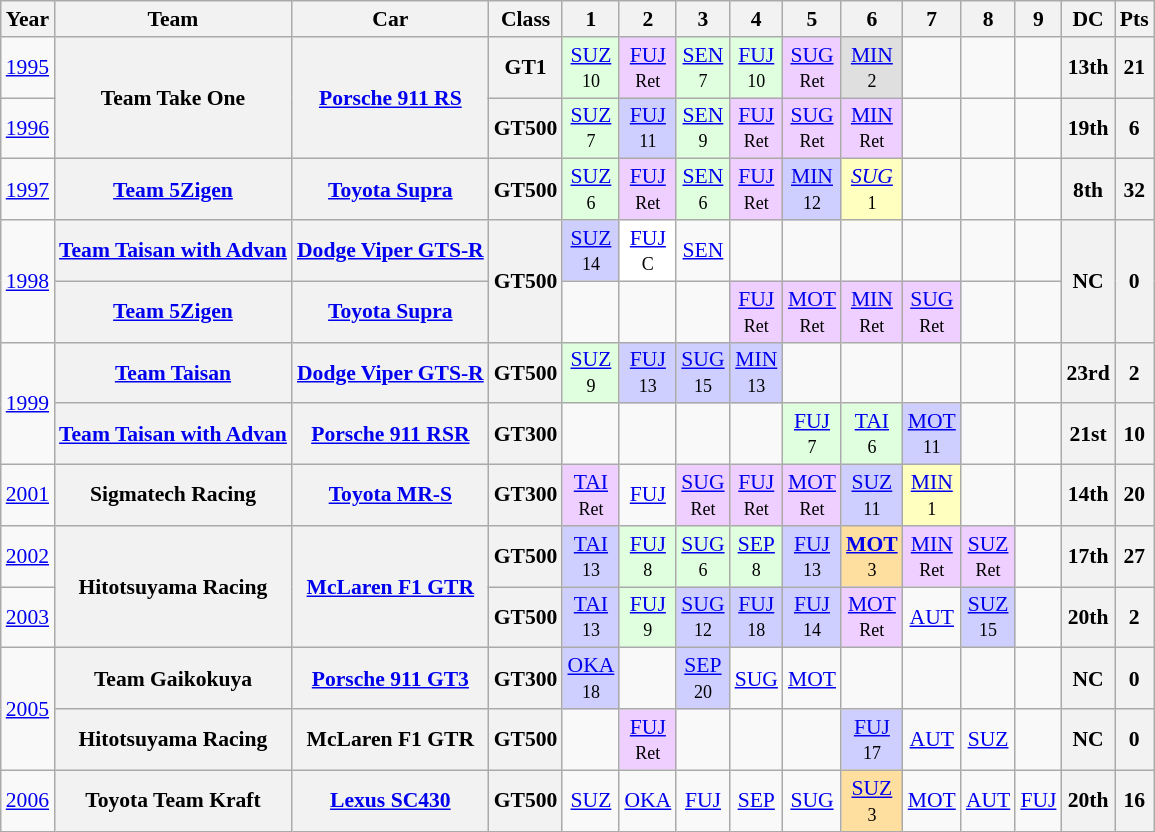<table class="wikitable" style="text-align:center; font-size:90%">
<tr>
<th>Year</th>
<th>Team</th>
<th>Car</th>
<th>Class</th>
<th>1</th>
<th>2</th>
<th>3</th>
<th>4</th>
<th>5</th>
<th>6</th>
<th>7</th>
<th>8</th>
<th>9</th>
<th>DC</th>
<th>Pts</th>
</tr>
<tr>
<td><a href='#'>1995</a></td>
<th rowspan="2">Team Take One</th>
<th rowspan="2"><a href='#'>Porsche 911 RS</a></th>
<th>GT1</th>
<td bgcolor="#DFFFDF"><a href='#'>SUZ</a><br><small>10</small></td>
<td bgcolor="#EFCFFF"><a href='#'>FUJ</a><br><small>Ret</small></td>
<td bgcolor="#DFFFDF"><a href='#'>SEN</a><br><small>7</small></td>
<td bgcolor="#DFFFDF"><a href='#'>FUJ</a><br><small>10</small></td>
<td bgcolor="#EFCFFF"><a href='#'>SUG</a><br><small>Ret</small></td>
<td bgcolor="#DFDFDF"><a href='#'>MIN</a><br><small>2</small></td>
<td></td>
<td></td>
<td></td>
<th>13th</th>
<th>21</th>
</tr>
<tr>
<td><a href='#'>1996</a></td>
<th>GT500</th>
<td bgcolor="#DFFFDF"><a href='#'>SUZ</a><br><small>7</small></td>
<td bgcolor="#CFCFFF"><a href='#'>FUJ</a><br><small>11</small></td>
<td bgcolor="#DFFFDF"><a href='#'>SEN</a><br><small>9</small></td>
<td bgcolor="#EFCFFF"><a href='#'>FUJ</a><br><small>Ret</small></td>
<td bgcolor="#EFCFFF"><a href='#'>SUG</a><br><small>Ret</small></td>
<td bgcolor="#EFCFFF"><a href='#'>MIN</a><br><small>Ret</small></td>
<td></td>
<td></td>
<td></td>
<th>19th</th>
<th>6</th>
</tr>
<tr>
<td><a href='#'>1997</a></td>
<th><a href='#'>Team 5Zigen</a></th>
<th><a href='#'>Toyota Supra</a></th>
<th>GT500</th>
<td bgcolor="#DFFFDF"><a href='#'>SUZ</a><br><small>6</small></td>
<td bgcolor="#EFCFFF"><a href='#'>FUJ</a><br><small>Ret</small></td>
<td bgcolor="#DFFFDF"><a href='#'>SEN</a><br><small>6</small></td>
<td bgcolor="#EFCFFF"><a href='#'>FUJ</a><br><small>Ret</small></td>
<td bgcolor="#CFCFFF"><a href='#'>MIN</a><br><small>12</small></td>
<td bgcolor="#FFFFBF"><em><a href='#'>SUG</a></em><br><small>1</small></td>
<td></td>
<td></td>
<td></td>
<th>8th</th>
<th>32</th>
</tr>
<tr>
<td rowspan="2"><a href='#'>1998</a></td>
<th><a href='#'>Team Taisan with Advan</a></th>
<th><a href='#'>Dodge Viper GTS-R</a></th>
<th rowspan="2">GT500</th>
<td bgcolor="#CFCFFF"><a href='#'>SUZ</a><br><small>14</small></td>
<td bgcolor="#FFFFFF"><a href='#'>FUJ</a><br><small>C</small></td>
<td><a href='#'>SEN</a></td>
<td></td>
<td></td>
<td></td>
<td></td>
<td></td>
<td></td>
<th rowspan="2">NC</th>
<th rowspan="2">0</th>
</tr>
<tr>
<th><a href='#'>Team 5Zigen</a></th>
<th><a href='#'>Toyota Supra</a></th>
<td></td>
<td></td>
<td></td>
<td bgcolor="#EFCFFF"><a href='#'>FUJ</a><br><small>Ret</small></td>
<td bgcolor="#EFCFFF"><a href='#'>MOT</a><br><small>Ret</small></td>
<td bgcolor="#EFCFFF"><a href='#'>MIN</a><br><small>Ret</small></td>
<td bgcolor="#EFCFFF"><a href='#'>SUG</a><br><small>Ret</small></td>
<td></td>
<td></td>
</tr>
<tr>
<td rowspan="2"><a href='#'>1999</a></td>
<th><a href='#'>Team Taisan</a></th>
<th><a href='#'>Dodge Viper GTS-R</a></th>
<th>GT500</th>
<td bgcolor="#DFFFDF"><a href='#'>SUZ</a><br><small>9</small></td>
<td bgcolor="#CFCFFF"><a href='#'>FUJ</a><br><small>13</small></td>
<td bgcolor="#CFCFFF"><a href='#'>SUG</a><br><small>15</small></td>
<td bgcolor="#CFCFFF"><a href='#'>MIN</a><br><small>13</small></td>
<td></td>
<td></td>
<td></td>
<td></td>
<td></td>
<th>23rd</th>
<th>2</th>
</tr>
<tr>
<th><a href='#'>Team Taisan with Advan</a></th>
<th><a href='#'>Porsche 911 RSR</a></th>
<th>GT300</th>
<td></td>
<td></td>
<td></td>
<td></td>
<td bgcolor="#DFFFDF"><a href='#'>FUJ</a><br><small>7</small></td>
<td bgcolor="#DFFFDF"><a href='#'>TAI</a><br><small>6</small></td>
<td bgcolor="#CFCFFF"><a href='#'>MOT</a><br><small>11</small></td>
<td></td>
<td></td>
<th>21st</th>
<th>10</th>
</tr>
<tr>
<td><a href='#'>2001</a></td>
<th>Sigmatech Racing</th>
<th><a href='#'>Toyota MR-S</a></th>
<th>GT300</th>
<td bgcolor="#EFCFFF"><a href='#'>TAI</a><br><small>Ret</small></td>
<td><a href='#'>FUJ</a></td>
<td bgcolor="#EFCFFF"><a href='#'>SUG</a><br><small>Ret</small></td>
<td bgcolor="#EFCFFF"><a href='#'>FUJ</a><br><small>Ret</small></td>
<td bgcolor="#EFCFFF"><a href='#'>MOT</a><br><small>Ret</small></td>
<td bgcolor="#CFCFFF"><a href='#'>SUZ</a><br><small>11</small></td>
<td bgcolor="#FFFFBF"><a href='#'>MIN</a><br><small>1</small></td>
<td></td>
<td></td>
<th>14th</th>
<th>20</th>
</tr>
<tr>
<td><a href='#'>2002</a></td>
<th rowspan="2">Hitotsuyama Racing</th>
<th rowspan="2"><a href='#'>McLaren F1 GTR</a></th>
<th>GT500</th>
<td bgcolor="#CFCFFF"><a href='#'>TAI</a><br><small>13</small></td>
<td bgcolor="#DFFFDF"><a href='#'>FUJ</a><br><small>8</small></td>
<td bgcolor="#DFFFDF"><a href='#'>SUG</a><br><small>6</small></td>
<td bgcolor="#DFFFDF"><a href='#'>SEP</a><br><small>8</small></td>
<td bgcolor="#CFCFFF"><a href='#'>FUJ</a><br><small>13</small></td>
<td bgcolor="FFDF9F"><strong><a href='#'>MOT</a></strong><br><small>3</small></td>
<td bgcolor="#EFCFFF"><a href='#'>MIN</a><br><small>Ret</small></td>
<td bgcolor="#EFCFFF"><a href='#'>SUZ</a><br><small>Ret</small></td>
<td></td>
<th>17th</th>
<th>27</th>
</tr>
<tr>
<td><a href='#'>2003</a></td>
<th>GT500</th>
<td bgcolor="#CFCFFF"><a href='#'>TAI</a><br><small>13</small></td>
<td bgcolor="#DFFFDF"><a href='#'>FUJ</a><br><small>9</small></td>
<td bgcolor="#CFCFFF"><a href='#'>SUG</a><br><small>12</small></td>
<td bgcolor="#CFCFFF"><a href='#'>FUJ</a><br><small>18</small></td>
<td bgcolor="#CFCFFF"><a href='#'>FUJ</a><br><small>14</small></td>
<td bgcolor="#EFCFFF"><a href='#'>MOT</a><br><small>Ret</small></td>
<td><a href='#'>AUT</a></td>
<td bgcolor="#CFCFFF"><a href='#'>SUZ</a><br><small>15</small></td>
<td></td>
<th>20th</th>
<th>2</th>
</tr>
<tr>
<td rowspan="2"><a href='#'>2005</a></td>
<th>Team Gaikokuya</th>
<th><a href='#'>Porsche 911 GT3</a></th>
<th>GT300</th>
<td bgcolor="#CFCFFF"><a href='#'>OKA</a><br><small>18</small></td>
<td></td>
<td bgcolor="#CFCFFF"><a href='#'>SEP</a><br><small>20</small></td>
<td><a href='#'>SUG</a></td>
<td><a href='#'>MOT</a></td>
<td></td>
<td></td>
<td></td>
<td></td>
<th>NC</th>
<th>0</th>
</tr>
<tr>
<th>Hitotsuyama Racing</th>
<th>McLaren F1 GTR</th>
<th>GT500</th>
<td></td>
<td bgcolor="#EFCFFF"><a href='#'>FUJ</a><br><small>Ret</small></td>
<td></td>
<td></td>
<td></td>
<td bgcolor="#CFCFFF"><a href='#'>FUJ</a><br><small>17</small></td>
<td><a href='#'>AUT</a></td>
<td><a href='#'>SUZ</a></td>
<td></td>
<th>NC</th>
<th>0</th>
</tr>
<tr>
<td><a href='#'>2006</a></td>
<th>Toyota Team Kraft</th>
<th><a href='#'>Lexus SC430</a></th>
<th>GT500</th>
<td><a href='#'>SUZ</a></td>
<td><a href='#'>OKA</a></td>
<td><a href='#'>FUJ</a></td>
<td><a href='#'>SEP</a></td>
<td><a href='#'>SUG</a></td>
<td bgcolor="#FFDF9F"><a href='#'>SUZ</a><br><small>3</small></td>
<td><a href='#'>MOT</a></td>
<td><a href='#'>AUT</a></td>
<td><a href='#'>FUJ</a></td>
<th>20th</th>
<th>16</th>
</tr>
</table>
